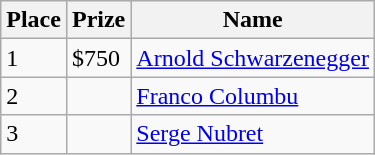<table class="wikitable">
<tr>
<th>Place</th>
<th>Prize</th>
<th>Name</th>
</tr>
<tr>
<td>1</td>
<td>$750</td>
<td> <a href='#'>Arnold Schwarzenegger</a></td>
</tr>
<tr>
<td>2</td>
<td></td>
<td> <a href='#'>Franco Columbu</a></td>
</tr>
<tr>
<td>3</td>
<td></td>
<td> <a href='#'>Serge Nubret</a></td>
</tr>
</table>
